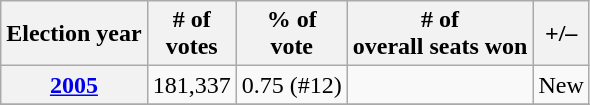<table class=wikitable>
<tr>
<th>Election year</th>
<th># of<br>votes</th>
<th>% of<br>vote</th>
<th># of<br>overall seats won</th>
<th>+/–</th>
</tr>
<tr>
<th><a href='#'>2005</a></th>
<td>181,337</td>
<td>0.75 (#12)</td>
<td></td>
<td>New</td>
</tr>
<tr>
</tr>
</table>
